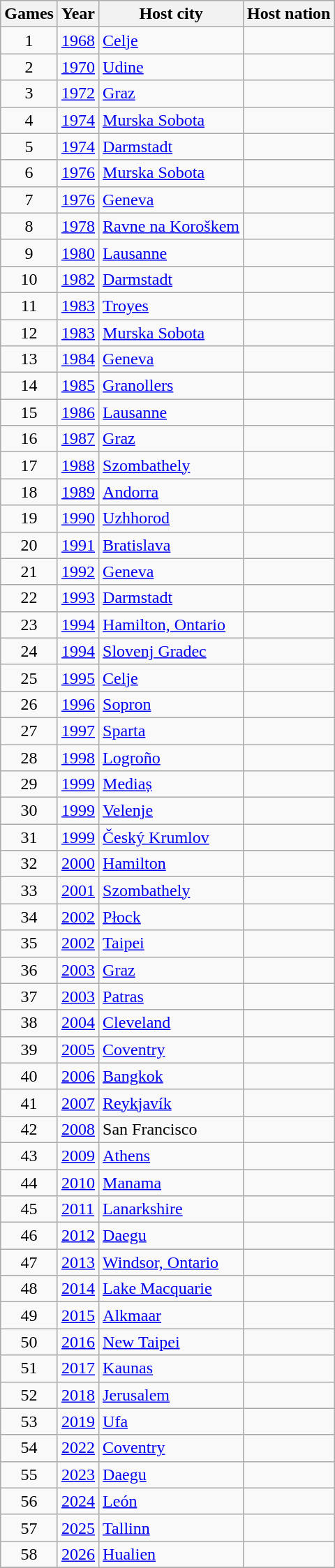<table class="wikitable">
<tr>
<th>Games</th>
<th>Year</th>
<th>Host city</th>
<th>Host nation</th>
</tr>
<tr>
<td align=center>1</td>
<td><a href='#'>1968</a></td>
<td><a href='#'>Celje</a></td>
<td></td>
</tr>
<tr>
<td align=center>2</td>
<td><a href='#'>1970</a></td>
<td><a href='#'>Udine</a></td>
<td></td>
</tr>
<tr>
<td align=center>3</td>
<td><a href='#'>1972</a></td>
<td><a href='#'>Graz</a></td>
<td></td>
</tr>
<tr>
<td align=center>4</td>
<td><a href='#'>1974</a></td>
<td><a href='#'>Murska Sobota</a></td>
<td></td>
</tr>
<tr>
<td align=center>5</td>
<td><a href='#'>1974</a></td>
<td><a href='#'>Darmstadt</a></td>
<td></td>
</tr>
<tr>
<td align=center>6</td>
<td><a href='#'>1976</a></td>
<td><a href='#'>Murska Sobota</a></td>
<td></td>
</tr>
<tr>
<td align=center>7</td>
<td><a href='#'>1976</a></td>
<td><a href='#'>Geneva</a></td>
<td></td>
</tr>
<tr>
<td align=center>8</td>
<td><a href='#'>1978</a></td>
<td><a href='#'>Ravne na Koroškem</a></td>
<td></td>
</tr>
<tr>
<td align=center>9</td>
<td><a href='#'>1980</a></td>
<td><a href='#'>Lausanne</a></td>
<td></td>
</tr>
<tr>
<td align=center>10</td>
<td><a href='#'>1982</a></td>
<td><a href='#'>Darmstadt</a></td>
<td></td>
</tr>
<tr>
<td align=center>11</td>
<td><a href='#'>1983</a></td>
<td><a href='#'>Troyes</a></td>
<td></td>
</tr>
<tr>
<td align=center>12</td>
<td><a href='#'>1983</a></td>
<td><a href='#'>Murska Sobota</a></td>
<td></td>
</tr>
<tr>
<td align=center>13</td>
<td><a href='#'>1984</a></td>
<td><a href='#'>Geneva</a></td>
<td></td>
</tr>
<tr>
<td align=center>14</td>
<td><a href='#'>1985</a></td>
<td><a href='#'>Granollers</a></td>
<td></td>
</tr>
<tr>
<td align=center>15</td>
<td><a href='#'>1986</a></td>
<td><a href='#'>Lausanne</a></td>
<td></td>
</tr>
<tr>
<td align=center>16</td>
<td><a href='#'>1987</a></td>
<td><a href='#'>Graz</a></td>
<td></td>
</tr>
<tr>
<td align=center>17</td>
<td><a href='#'>1988</a></td>
<td><a href='#'>Szombathely</a></td>
<td></td>
</tr>
<tr>
<td align=center>18</td>
<td><a href='#'>1989</a></td>
<td><a href='#'>Andorra</a></td>
<td></td>
</tr>
<tr>
<td align=center>19</td>
<td><a href='#'>1990</a></td>
<td><a href='#'>Uzhhorod</a></td>
<td></td>
</tr>
<tr>
<td align=center>20</td>
<td><a href='#'>1991</a></td>
<td><a href='#'>Bratislava</a></td>
<td></td>
</tr>
<tr>
<td align=center>21</td>
<td><a href='#'>1992</a></td>
<td><a href='#'>Geneva</a></td>
<td></td>
</tr>
<tr>
<td align=center>22</td>
<td><a href='#'>1993</a></td>
<td><a href='#'>Darmstadt</a></td>
<td></td>
</tr>
<tr>
<td align=center>23</td>
<td><a href='#'>1994</a></td>
<td><a href='#'>Hamilton, Ontario</a></td>
<td></td>
</tr>
<tr>
<td align=center>24</td>
<td><a href='#'>1994</a></td>
<td><a href='#'>Slovenj Gradec</a></td>
<td></td>
</tr>
<tr>
<td align=center>25</td>
<td><a href='#'>1995</a></td>
<td><a href='#'>Celje</a></td>
<td></td>
</tr>
<tr>
<td align=center>26</td>
<td><a href='#'>1996</a></td>
<td><a href='#'>Sopron</a></td>
<td></td>
</tr>
<tr>
<td align=center>27</td>
<td><a href='#'>1997</a></td>
<td><a href='#'>Sparta</a></td>
<td></td>
</tr>
<tr>
<td align=center>28</td>
<td><a href='#'>1998</a></td>
<td><a href='#'>Logroño</a></td>
<td></td>
</tr>
<tr>
<td align=center>29</td>
<td><a href='#'>1999</a></td>
<td><a href='#'>Mediaș</a></td>
<td></td>
</tr>
<tr>
<td align=center>30</td>
<td><a href='#'>1999</a></td>
<td><a href='#'>Velenje</a></td>
<td></td>
</tr>
<tr>
<td align=center>31</td>
<td><a href='#'>1999</a></td>
<td><a href='#'>Český Krumlov</a></td>
<td></td>
</tr>
<tr>
<td align=center>32</td>
<td><a href='#'>2000</a></td>
<td><a href='#'>Hamilton</a></td>
<td></td>
</tr>
<tr>
<td align=center>33</td>
<td><a href='#'>2001</a></td>
<td><a href='#'>Szombathely</a></td>
<td></td>
</tr>
<tr>
<td align=center>34</td>
<td><a href='#'>2002</a></td>
<td><a href='#'>Płock</a></td>
<td></td>
</tr>
<tr>
<td align=center>35</td>
<td><a href='#'>2002</a></td>
<td><a href='#'>Taipei</a></td>
<td></td>
</tr>
<tr>
<td align=center>36</td>
<td><a href='#'>2003</a></td>
<td><a href='#'>Graz</a></td>
<td></td>
</tr>
<tr>
<td align=center>37</td>
<td><a href='#'>2003</a></td>
<td><a href='#'>Patras</a></td>
<td></td>
</tr>
<tr>
<td align=center>38</td>
<td><a href='#'>2004</a></td>
<td><a href='#'>Cleveland</a></td>
<td></td>
</tr>
<tr>
<td align=center>39</td>
<td><a href='#'>2005</a></td>
<td><a href='#'>Coventry</a></td>
<td></td>
</tr>
<tr>
<td align=center>40</td>
<td><a href='#'>2006</a></td>
<td><a href='#'>Bangkok</a></td>
<td></td>
</tr>
<tr>
<td align=center>41</td>
<td><a href='#'>2007</a></td>
<td><a href='#'>Reykjavík</a></td>
<td></td>
</tr>
<tr>
<td align=center>42</td>
<td><a href='#'>2008</a></td>
<td>San Francisco</td>
<td></td>
</tr>
<tr>
<td align=center>43</td>
<td><a href='#'>2009</a></td>
<td><a href='#'>Athens</a></td>
<td></td>
</tr>
<tr>
<td align=center>44</td>
<td><a href='#'>2010</a></td>
<td><a href='#'>Manama</a></td>
<td></td>
</tr>
<tr>
<td align=center>45</td>
<td><a href='#'>2011</a></td>
<td><a href='#'>Lanarkshire</a></td>
<td></td>
</tr>
<tr>
<td align=center>46</td>
<td><a href='#'>2012</a></td>
<td><a href='#'>Daegu</a></td>
<td></td>
</tr>
<tr>
<td align=center>47</td>
<td><a href='#'>2013</a></td>
<td><a href='#'>Windsor, Ontario</a></td>
<td></td>
</tr>
<tr>
<td align=center>48</td>
<td><a href='#'>2014</a></td>
<td><a href='#'>Lake Macquarie</a></td>
<td></td>
</tr>
<tr>
<td align=center>49</td>
<td><a href='#'>2015</a></td>
<td><a href='#'>Alkmaar</a></td>
<td></td>
</tr>
<tr>
<td align=center>50</td>
<td><a href='#'>2016</a></td>
<td><a href='#'>New Taipei</a></td>
<td></td>
</tr>
<tr>
<td align=center>51</td>
<td><a href='#'>2017</a></td>
<td><a href='#'>Kaunas</a></td>
<td></td>
</tr>
<tr>
<td align=center>52</td>
<td><a href='#'>2018</a></td>
<td><a href='#'>Jerusalem</a></td>
<td></td>
</tr>
<tr>
<td align=center>53</td>
<td><a href='#'>2019</a></td>
<td><a href='#'>Ufa</a></td>
<td></td>
</tr>
<tr>
<td align=center>54</td>
<td><a href='#'>2022</a> </td>
<td><a href='#'>Coventry</a></td>
<td></td>
</tr>
<tr>
<td align=center>55</td>
<td><a href='#'>2023</a> </td>
<td><a href='#'>Daegu</a></td>
<td></td>
</tr>
<tr>
<td align=center>56</td>
<td><a href='#'>2024</a></td>
<td><a href='#'>León</a></td>
<td></td>
</tr>
<tr>
<td align=center>57</td>
<td><a href='#'>2025</a></td>
<td><a href='#'>Tallinn</a></td>
<td></td>
</tr>
<tr>
<td align=center>58</td>
<td><a href='#'>2026</a></td>
<td><a href='#'>Hualien</a></td>
<td></td>
</tr>
<tr>
</tr>
</table>
